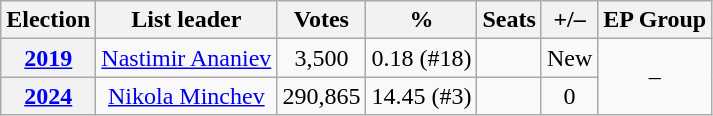<table class=wikitable style=text-align:center>
<tr>
<th>Election</th>
<th>List leader</th>
<th>Votes</th>
<th>%</th>
<th>Seats</th>
<th>+/–</th>
<th>EP Group</th>
</tr>
<tr>
<th><a href='#'>2019</a></th>
<td><a href='#'>Nastimir Ananiev</a></td>
<td>3,500</td>
<td>0.18 (#18)</td>
<td></td>
<td>New</td>
<td rowspan=2>–</td>
</tr>
<tr>
<th><a href='#'>2024</a></th>
<td><a href='#'>Nikola Minchev</a></td>
<td>290,865</td>
<td>14.45 (#3)</td>
<td></td>
<td> 0</td>
</tr>
</table>
